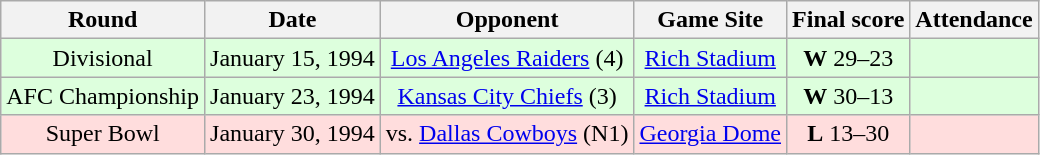<table class="wikitable">
<tr>
<th>Round</th>
<th>Date</th>
<th>Opponent</th>
<th>Game Site</th>
<th>Final score</th>
<th>Attendance</th>
</tr>
<tr align="center" bgcolor="#ddffdd">
<td>Divisional</td>
<td>January 15, 1994</td>
<td><a href='#'>Los Angeles Raiders</a> (4)</td>
<td><a href='#'>Rich Stadium</a></td>
<td><strong>W</strong> 29–23</td>
<td></td>
</tr>
<tr align="center" bgcolor="#ddffdd">
<td>AFC Championship</td>
<td>January 23, 1994</td>
<td><a href='#'>Kansas City Chiefs</a> (3)</td>
<td><a href='#'>Rich Stadium</a></td>
<td><strong>W</strong> 30–13</td>
<td></td>
</tr>
<tr align="center" bgcolor="#ffdddd">
<td>Super Bowl</td>
<td>January 30, 1994</td>
<td>vs. <a href='#'>Dallas Cowboys</a> (N1)</td>
<td><a href='#'>Georgia Dome</a></td>
<td><strong>L</strong> 13–30</td>
<td></td>
</tr>
</table>
